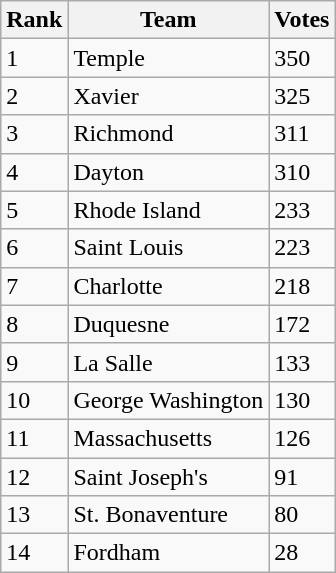<table class=wikitable>
<tr>
<th>Rank</th>
<th>Team</th>
<th>Votes</th>
</tr>
<tr>
<td>1</td>
<td>Temple</td>
<td>350</td>
</tr>
<tr>
<td>2</td>
<td>Xavier</td>
<td>325</td>
</tr>
<tr>
<td>3</td>
<td>Richmond</td>
<td>311</td>
</tr>
<tr>
<td>4</td>
<td>Dayton</td>
<td>310</td>
</tr>
<tr>
<td>5</td>
<td>Rhode Island</td>
<td>233</td>
</tr>
<tr>
<td>6</td>
<td>Saint Louis</td>
<td>223</td>
</tr>
<tr>
<td>7</td>
<td>Charlotte</td>
<td>218</td>
</tr>
<tr>
<td>8</td>
<td>Duquesne</td>
<td>172</td>
</tr>
<tr>
<td>9</td>
<td>La Salle</td>
<td>133</td>
</tr>
<tr>
<td>10</td>
<td>George Washington</td>
<td>130</td>
</tr>
<tr>
<td>11</td>
<td>Massachusetts</td>
<td>126</td>
</tr>
<tr>
<td>12</td>
<td>Saint Joseph's</td>
<td>91</td>
</tr>
<tr>
<td>13</td>
<td>St. Bonaventure</td>
<td>80</td>
</tr>
<tr>
<td>14</td>
<td>Fordham</td>
<td>28</td>
</tr>
</table>
